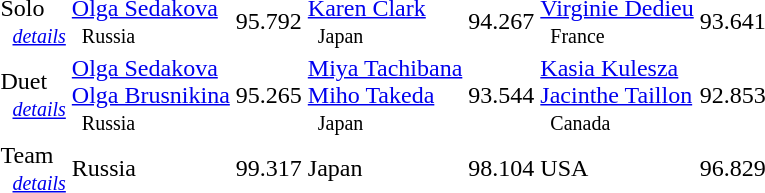<table>
<tr>
<td>Solo<br>   <small><em><a href='#'>details</a></em></small></td>
<td><a href='#'>Olga Sedakova</a> <small><br>   Russia </small></td>
<td>95.792</td>
<td><a href='#'>Karen Clark</a> <small><br>   Japan </small></td>
<td>94.267</td>
<td><a href='#'>Virginie Dedieu</a> <small><br>   France </small></td>
<td>93.641</td>
</tr>
<tr>
<td>Duet<br>   <small><em><a href='#'>details</a></em></small></td>
<td><a href='#'>Olga Sedakova</a> <br> <a href='#'>Olga Brusnikina</a> <small><br>   Russia </small></td>
<td>95.265</td>
<td><a href='#'>Miya Tachibana</a> <br> <a href='#'>Miho Takeda</a> <small><br>   Japan </small></td>
<td>93.544</td>
<td><a href='#'>Kasia Kulesza</a> <br> <a href='#'>Jacinthe Taillon</a> <small><br>   Canada </small></td>
<td>92.853</td>
</tr>
<tr>
<td>Team<br>   <small><em><a href='#'>details</a></em></small></td>
<td> Russia</td>
<td>99.317</td>
<td> Japan</td>
<td>98.104</td>
<td> USA</td>
<td>96.829</td>
</tr>
<tr>
</tr>
</table>
